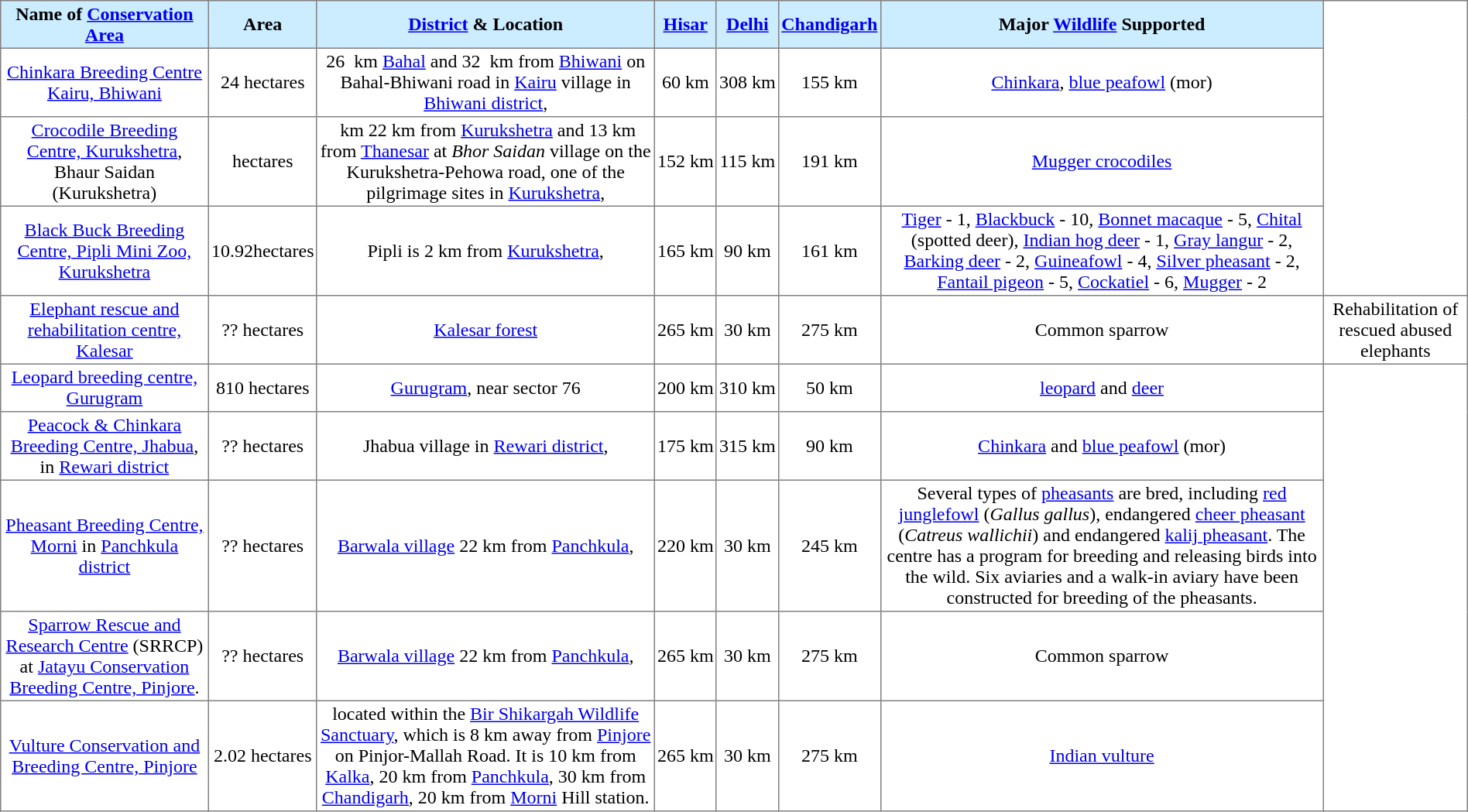<table align="left" cellSpacing="2" cellPadding="2" style="BORDER-COLLAPSE: collapse; text-align:center;" border="1">
<tr bgcolor="#CCECFF">
<td><strong>Name of <a href='#'>Conservation Area</a></strong></td>
<td><strong>Area</strong></td>
<td><strong><a href='#'>District</a> & Location</strong></td>
<td><strong><a href='#'>Hisar</a></strong></td>
<td><strong><a href='#'>Delhi</a></strong></td>
<td><strong><a href='#'>Chandigarh</a></strong></td>
<td><strong>Major <a href='#'>Wildlife</a> Supported</strong></td>
</tr>
<tr>
<td><a href='#'>Chinkara Breeding Centre Kairu, Bhiwani</a></td>
<td>24 hectares</td>
<td>26  km <a href='#'>Bahal</a> and 32  km from <a href='#'>Bhiwani</a> on Bahal-Bhiwani road in <a href='#'>Kairu</a> village in <a href='#'>Bhiwani district</a>, </td>
<td>60 km</td>
<td>308 km</td>
<td>155 km</td>
<td><a href='#'>Chinkara</a>, <a href='#'>blue peafowl</a> (mor)</td>
</tr>
<tr>
<td><a href='#'>Crocodile Breeding Centre, Kurukshetra</a>, Bhaur Saidan (Kurukshetra)</td>
<td>hectares</td>
<td> km 22 km from <a href='#'>Kurukshetra</a> and 13 km from <a href='#'>Thanesar</a> at <em>Bhor Saidan</em> village on the Kurukshetra-Pehowa road, one of the pilgrimage sites in <a href='#'>Kurukshetra</a>, </td>
<td>152 km</td>
<td>115 km</td>
<td>191 km</td>
<td><a href='#'>Mugger crocodiles</a></td>
</tr>
<tr>
<td><a href='#'>Black Buck Breeding Centre, Pipli Mini Zoo, Kurukshetra</a></td>
<td>10.92hectares</td>
<td>Pipli is 2 km from <a href='#'>Kurukshetra</a>,  </td>
<td>165 km</td>
<td>90 km</td>
<td>161 km</td>
<td><a href='#'>Tiger</a> - 1, <a href='#'>Blackbuck</a> - 10, <a href='#'>Bonnet macaque</a> - 5, <a href='#'>Chital</a> (spotted deer), <a href='#'>Indian hog deer</a> - 1, <a href='#'>Gray langur</a> - 2, <a href='#'>Barking deer</a> - 2, <a href='#'>Guineafowl</a> - 4, <a href='#'>Silver pheasant</a> - 2, <a href='#'>Fantail pigeon</a> - 5, <a href='#'>Cockatiel</a> - 6, <a href='#'>Mugger</a> - 2</td>
</tr>
<tr>
<td><a href='#'>Elephant rescue and rehabilitation centre, Kalesar</a></td>
<td>?? hectares</td>
<td><a href='#'>Kalesar forest</a></td>
<td>265 km</td>
<td>30 km</td>
<td>275 km</td>
<td>Common sparrow</td>
<td>Rehabilitation of rescued abused elephants</td>
</tr>
<tr>
<td><a href='#'>Leopard breeding centre, Gurugram</a></td>
<td>810 hectares</td>
<td><a href='#'>Gurugram</a>, near sector 76</td>
<td>200 km</td>
<td>310 km</td>
<td>50 km</td>
<td><a href='#'>leopard</a> and <a href='#'>deer</a></td>
</tr>
<tr>
<td><a href='#'>Peacock & Chinkara Breeding Centre, Jhabua</a>, in <a href='#'>Rewari district</a></td>
<td>?? hectares</td>
<td>Jhabua village in <a href='#'>Rewari district</a>,  </td>
<td>175 km</td>
<td>315 km</td>
<td>90 km</td>
<td><a href='#'>Chinkara</a> and <a href='#'>blue peafowl</a> (mor)</td>
</tr>
<tr>
<td><a href='#'>Pheasant Breeding Centre, Morni</a> in <a href='#'>Panchkula district</a></td>
<td>?? hectares</td>
<td><a href='#'>Barwala village</a> 22 km from <a href='#'>Panchkula</a>, </td>
<td>220 km</td>
<td>30 km</td>
<td>245 km</td>
<td>Several types of <a href='#'>pheasants</a> are bred, including <a href='#'>red junglefowl</a> (<em>Gallus gallus</em>), endangered <a href='#'>cheer pheasant</a> (<em>Catreus wallichii</em>) and endangered <a href='#'>kalij pheasant</a>. The centre has a program for breeding and releasing birds into the wild. Six aviaries and a walk-in aviary have been constructed for breeding of the pheasants.</td>
</tr>
<tr>
<td><a href='#'>Sparrow Rescue and Research Centre</a> (SRRCP) at <a href='#'>Jatayu Conservation Breeding Centre, Pinjore</a>.</td>
<td>?? hectares</td>
<td><a href='#'>Barwala village</a> 22 km from <a href='#'>Panchkula</a>, </td>
<td>265 km</td>
<td>30 km</td>
<td>275 km</td>
<td>Common sparrow</td>
</tr>
<tr>
<td><a href='#'>Vulture Conservation and Breeding Centre, Pinjore</a></td>
<td>2.02 hectares</td>
<td>located within the <a href='#'>Bir Shikargah Wildlife Sanctuary</a>, which is 8 km away from <a href='#'>Pinjore</a> on Pinjor-Mallah Road. It is 10 km from <a href='#'>Kalka</a>, 20 km from <a href='#'>Panchkula</a>, 30 km from <a href='#'>Chandigarh</a>, 20 km from <a href='#'>Morni</a> Hill station. </td>
<td>265 km</td>
<td>30 km</td>
<td>275 km</td>
<td><a href='#'>Indian vulture</a></td>
</tr>
</table>
